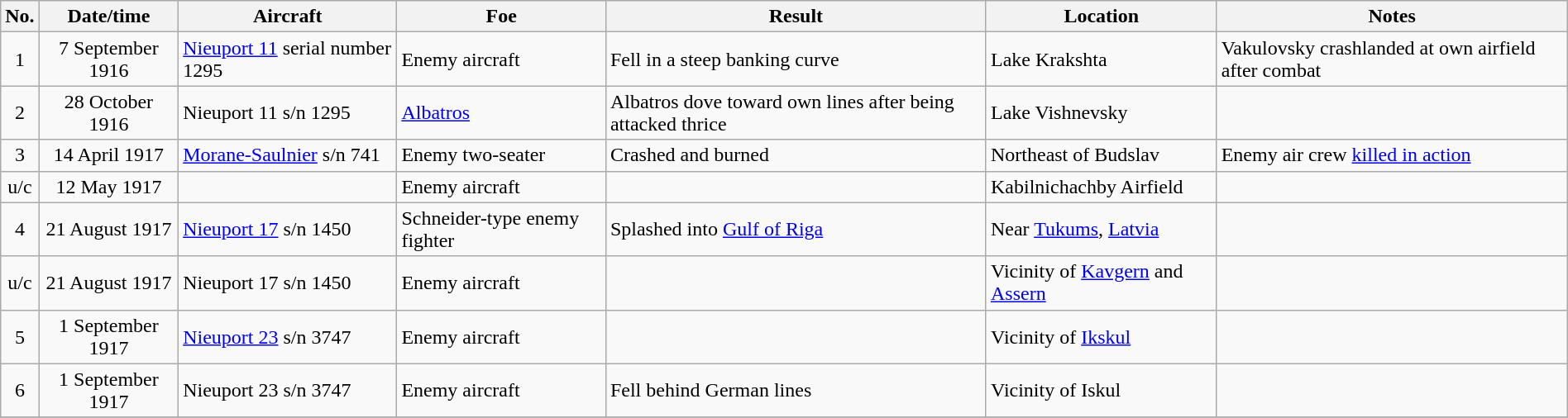<table class="wikitable" border="1" style="margin: 1em auto 1em auto">
<tr>
<th>No.</th>
<th>Date/time</th>
<th>Aircraft</th>
<th>Foe</th>
<th>Result</th>
<th>Location</th>
<th>Notes</th>
</tr>
<tr>
<td align="center">1</td>
<td align="center">7 September 1916</td>
<td><a href='#'>Nieuport 11</a> serial number 1295</td>
<td>Enemy aircraft</td>
<td>Fell in a steep banking curve</td>
<td>Lake Krakshta</td>
<td>Vakulovsky crashlanded at own airfield after combat</td>
</tr>
<tr>
<td align="center">2</td>
<td align="center">28 October 1916</td>
<td>Nieuport 11 s/n 1295</td>
<td><a href='#'>Albatros</a></td>
<td>Albatros dove toward own lines after being attacked thrice</td>
<td>Lake Vishnevsky</td>
<td></td>
</tr>
<tr>
<td align="center">3</td>
<td align="center">14 April 1917</td>
<td><a href='#'>Morane-Saulnier</a> s/n 741</td>
<td>Enemy two-seater</td>
<td>Crashed and burned</td>
<td>Northeast of Budslav</td>
<td>Enemy air crew <a href='#'>killed in action</a></td>
</tr>
<tr>
<td align="center">u/c</td>
<td align="center">12 May 1917</td>
<td></td>
<td>Enemy aircraft</td>
<td></td>
<td>Kabilnichachby Airfield</td>
<td></td>
</tr>
<tr>
<td align="center">4</td>
<td align="center">21 August 1917</td>
<td><a href='#'>Nieuport 17</a> s/n 1450</td>
<td>Schneider-type enemy fighter</td>
<td>Splashed into <a href='#'>Gulf of Riga</a></td>
<td>Near <a href='#'>Tukums</a>, <a href='#'>Latvia</a></td>
<td></td>
</tr>
<tr>
<td align="center">u/c</td>
<td align="center">21 August 1917</td>
<td>Nieuport 17 s/n 1450</td>
<td>Enemy aircraft</td>
<td></td>
<td>Vicinity of <a href='#'>Kavgern</a> and <a href='#'>Assern</a></td>
<td></td>
</tr>
<tr>
<td align="center">5</td>
<td align="center">1 September 1917</td>
<td><a href='#'>Nieuport 23</a> s/n 3747</td>
<td>Enemy aircraft</td>
<td></td>
<td>Vicinity of <a href='#'>Ikskul</a></td>
<td></td>
</tr>
<tr>
<td align="center">6</td>
<td align="center">1 September 1917</td>
<td>Nieuport 23 s/n 3747</td>
<td>Enemy aircraft</td>
<td>Fell behind German lines</td>
<td>Vicinity of Iskul</td>
<td></td>
</tr>
<tr>
</tr>
</table>
